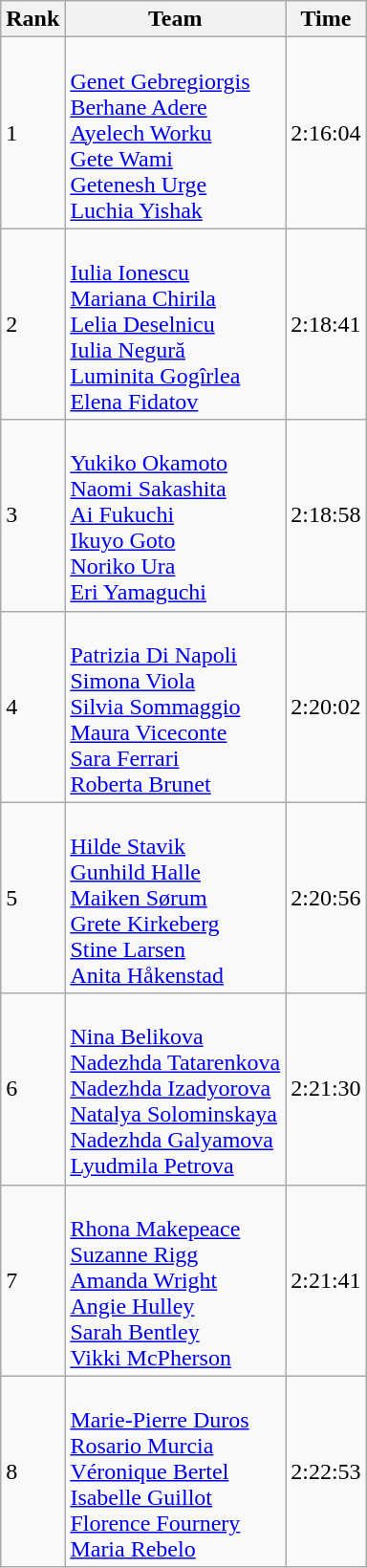<table class=wikitable>
<tr>
<th>Rank</th>
<th>Team</th>
<th>Time</th>
</tr>
<tr>
<td>1</td>
<td><br><a href='#'>Genet Gebregiorgis</a><br><a href='#'>Berhane Adere</a><br><a href='#'>Ayelech Worku</a><br><a href='#'>Gete Wami</a><br><a href='#'>Getenesh Urge</a><br><a href='#'>Luchia Yishak</a></td>
<td>2:16:04</td>
</tr>
<tr>
<td>2</td>
<td><br><a href='#'>Iulia Ionescu</a><br><a href='#'>Mariana Chirila</a><br><a href='#'>Lelia Deselnicu</a><br><a href='#'>Iulia Negură</a><br><a href='#'>Luminita Gogîrlea</a><br><a href='#'>Elena Fidatov</a></td>
<td>2:18:41</td>
</tr>
<tr>
<td>3</td>
<td><br><a href='#'>Yukiko Okamoto</a><br><a href='#'>Naomi Sakashita</a><br><a href='#'>Ai Fukuchi</a><br><a href='#'>Ikuyo Goto</a><br><a href='#'>Noriko Ura</a><br><a href='#'>Eri Yamaguchi</a></td>
<td>2:18:58</td>
</tr>
<tr>
<td>4</td>
<td><br><a href='#'>Patrizia Di Napoli</a><br><a href='#'>Simona Viola</a><br><a href='#'>Silvia Sommaggio</a><br><a href='#'>Maura Viceconte</a><br><a href='#'>Sara Ferrari</a><br><a href='#'>Roberta Brunet</a></td>
<td>2:20:02</td>
</tr>
<tr>
<td>5</td>
<td><br><a href='#'>Hilde Stavik</a><br><a href='#'>Gunhild Halle</a><br><a href='#'>Maiken Sørum</a><br><a href='#'>Grete Kirkeberg</a><br><a href='#'>Stine Larsen</a><br><a href='#'>Anita Håkenstad</a></td>
<td>2:20:56</td>
</tr>
<tr>
<td>6</td>
<td><br><a href='#'>Nina Belikova</a><br><a href='#'>Nadezhda Tatarenkova</a><br><a href='#'>Nadezhda Izadyorova</a><br><a href='#'>Natalya Solominskaya</a><br><a href='#'>Nadezhda Galyamova</a><br><a href='#'>Lyudmila Petrova</a></td>
<td>2:21:30</td>
</tr>
<tr>
<td>7</td>
<td><br><a href='#'>Rhona Makepeace</a><br><a href='#'>Suzanne Rigg</a><br><a href='#'>Amanda Wright</a><br><a href='#'>Angie Hulley</a><br><a href='#'>Sarah Bentley</a><br><a href='#'>Vikki McPherson</a></td>
<td>2:21:41</td>
</tr>
<tr>
<td>8</td>
<td><br><a href='#'>Marie-Pierre Duros</a><br><a href='#'>Rosario Murcia</a><br><a href='#'>Véronique Bertel</a><br><a href='#'>Isabelle Guillot</a><br><a href='#'>Florence Fournery</a><br><a href='#'>Maria Rebelo</a></td>
<td>2:22:53</td>
</tr>
</table>
